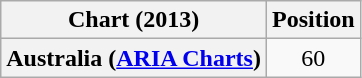<table class="wikitable plainrowheaders" style="text-align:center">
<tr>
<th scope="col">Chart (2013)</th>
<th scope="col">Position</th>
</tr>
<tr>
<th scope="row">Australia (<a href='#'>ARIA Charts</a>)</th>
<td>60</td>
</tr>
</table>
